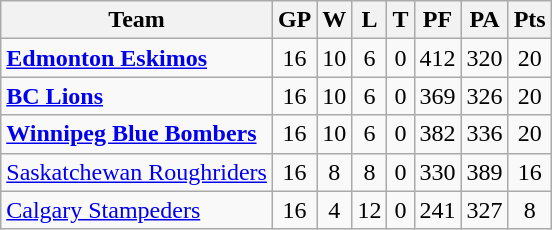<table class="wikitable" style="float:left; margin-right:1em">
<tr>
<th>Team</th>
<th>GP</th>
<th>W</th>
<th>L</th>
<th>T</th>
<th>PF</th>
<th>PA</th>
<th>Pts</th>
</tr>
<tr align="center">
<td align="left"><strong><a href='#'>Edmonton Eskimos</a></strong></td>
<td>16</td>
<td>10</td>
<td>6</td>
<td>0</td>
<td>412</td>
<td>320</td>
<td>20</td>
</tr>
<tr align="center">
<td align="left"><strong><a href='#'>BC Lions</a></strong></td>
<td>16</td>
<td>10</td>
<td>6</td>
<td>0</td>
<td>369</td>
<td>326</td>
<td>20</td>
</tr>
<tr align="center">
<td align="left"><strong><a href='#'>Winnipeg Blue Bombers</a></strong></td>
<td>16</td>
<td>10</td>
<td>6</td>
<td>0</td>
<td>382</td>
<td>336</td>
<td>20</td>
</tr>
<tr align="center">
<td align="left"><a href='#'>Saskatchewan Roughriders</a></td>
<td>16</td>
<td>8</td>
<td>8</td>
<td>0</td>
<td>330</td>
<td>389</td>
<td>16</td>
</tr>
<tr align="center">
<td align="left"><a href='#'>Calgary Stampeders</a></td>
<td>16</td>
<td>4</td>
<td>12</td>
<td>0</td>
<td>241</td>
<td>327</td>
<td>8</td>
</tr>
</table>
